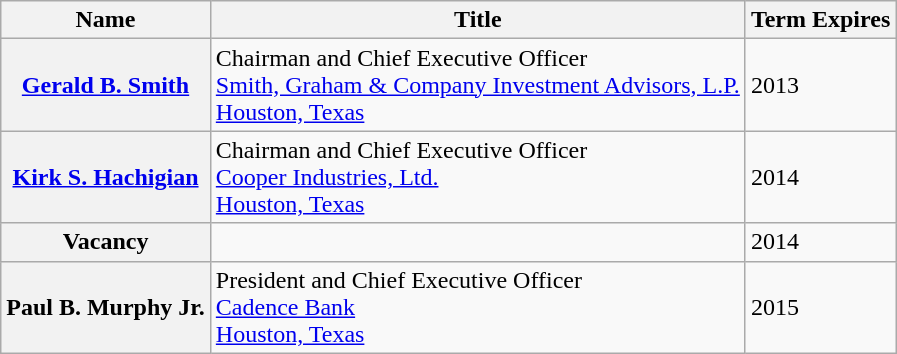<table class="wikitable sortable">
<tr>
<th>Name</th>
<th>Title</th>
<th>Term Expires</th>
</tr>
<tr>
<th><a href='#'>Gerald B. Smith</a></th>
<td>Chairman and Chief Executive Officer<br><a href='#'>Smith, Graham & Company Investment Advisors, L.P.</a><br><a href='#'>Houston, Texas</a></td>
<td>2013</td>
</tr>
<tr>
<th><a href='#'>Kirk S. Hachigian</a></th>
<td>Chairman and Chief Executive Officer<br><a href='#'>Cooper Industries, Ltd.</a><br><a href='#'>Houston, Texas</a></td>
<td>2014</td>
</tr>
<tr>
<th>Vacancy</th>
<td></td>
<td>2014</td>
</tr>
<tr>
<th>Paul B. Murphy Jr.</th>
<td>President and Chief Executive Officer<br><a href='#'>Cadence Bank</a><br><a href='#'>Houston, Texas</a></td>
<td>2015</td>
</tr>
</table>
